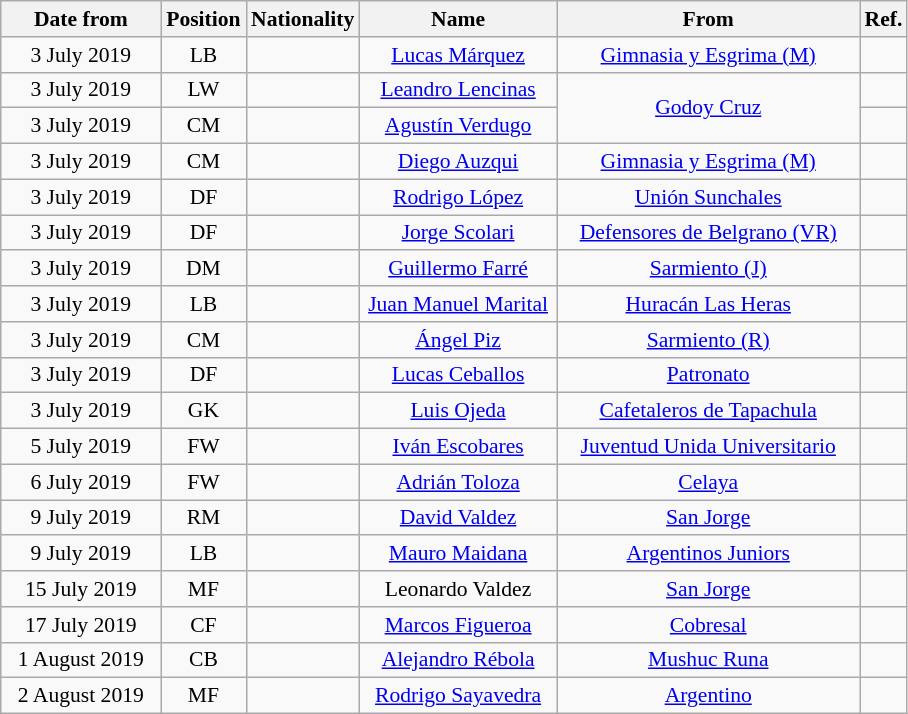<table class="wikitable" style="text-align:center; font-size:90%; ">
<tr>
<th style="background:#; color:#; width:100px;">Date from</th>
<th style="background:#; color:#; width:50px;">Position</th>
<th style="background:#; color:#; width:50px;">Nationality</th>
<th style="background:#; color:#; width:125px;">Name</th>
<th style="background:#; color:#; width:195px;">From</th>
<th style="background:#; color:#; width:25px;">Ref.</th>
</tr>
<tr>
<td>3 July 2019</td>
<td>LB</td>
<td></td>
<td><a href='#'>Lucas Márquez</a></td>
<td> <a href='#'>Gimnasia y Esgrima (M)</a></td>
<td></td>
</tr>
<tr>
<td>3 July 2019</td>
<td>LW</td>
<td></td>
<td><a href='#'>Leandro Lencinas</a></td>
<td rowspan="2"> <a href='#'>Godoy Cruz</a></td>
<td></td>
</tr>
<tr>
<td>3 July 2019</td>
<td>CM</td>
<td></td>
<td><a href='#'>Agustín Verdugo</a></td>
<td></td>
</tr>
<tr>
<td>3 July 2019</td>
<td>CM</td>
<td></td>
<td><a href='#'>Diego Auzqui</a></td>
<td> <a href='#'>Gimnasia y Esgrima (M)</a></td>
<td></td>
</tr>
<tr>
<td>3 July 2019</td>
<td>DF</td>
<td></td>
<td><a href='#'>Rodrigo López</a></td>
<td> <a href='#'>Unión Sunchales</a></td>
<td></td>
</tr>
<tr>
<td>3 July 2019</td>
<td>DF</td>
<td></td>
<td><a href='#'>Jorge Scolari</a></td>
<td> <a href='#'>Defensores de Belgrano (VR)</a></td>
<td></td>
</tr>
<tr>
<td>3 July 2019</td>
<td>DM</td>
<td></td>
<td><a href='#'>Guillermo Farré</a></td>
<td> <a href='#'>Sarmiento (J)</a></td>
<td></td>
</tr>
<tr>
<td>3 July 2019</td>
<td>LB</td>
<td></td>
<td><a href='#'>Juan Manuel Marital</a></td>
<td> <a href='#'>Huracán Las Heras</a></td>
<td></td>
</tr>
<tr>
<td>3 July 2019</td>
<td>CM</td>
<td></td>
<td><a href='#'>Ángel Piz</a></td>
<td> <a href='#'>Sarmiento (R)</a></td>
<td></td>
</tr>
<tr>
<td>3 July 2019</td>
<td>DF</td>
<td></td>
<td><a href='#'>Lucas Ceballos</a></td>
<td> <a href='#'>Patronato</a></td>
<td></td>
</tr>
<tr>
<td>3 July 2019</td>
<td>GK</td>
<td></td>
<td><a href='#'>Luis Ojeda</a></td>
<td> <a href='#'>Cafetaleros de Tapachula</a></td>
<td></td>
</tr>
<tr>
<td>5 July 2019</td>
<td>FW</td>
<td></td>
<td><a href='#'>Iván Escobares</a></td>
<td> <a href='#'>Juventud Unida Universitario</a></td>
<td></td>
</tr>
<tr>
<td>6 July 2019</td>
<td>FW</td>
<td></td>
<td><a href='#'>Adrián Toloza</a></td>
<td> <a href='#'>Celaya</a></td>
<td></td>
</tr>
<tr>
<td>9 July 2019</td>
<td>RM</td>
<td></td>
<td><a href='#'>David Valdez</a></td>
<td> <a href='#'>San Jorge</a></td>
<td></td>
</tr>
<tr>
<td>9 July 2019</td>
<td>LB</td>
<td></td>
<td><a href='#'>Mauro Maidana</a></td>
<td> <a href='#'>Argentinos Juniors</a></td>
<td></td>
</tr>
<tr>
<td>15 July 2019</td>
<td>MF</td>
<td></td>
<td>Leonardo Valdez</td>
<td> <a href='#'>San Jorge</a></td>
<td></td>
</tr>
<tr>
<td>17 July 2019</td>
<td>CF</td>
<td></td>
<td><a href='#'>Marcos Figueroa</a></td>
<td> <a href='#'>Cobresal</a></td>
<td></td>
</tr>
<tr>
<td>1 August 2019</td>
<td>CB</td>
<td></td>
<td><a href='#'>Alejandro Rébola</a></td>
<td> <a href='#'>Mushuc Runa</a></td>
<td></td>
</tr>
<tr>
<td>2 August 2019</td>
<td>MF</td>
<td></td>
<td><a href='#'>Rodrigo Sayavedra</a></td>
<td> <a href='#'>Argentino</a></td>
<td></td>
</tr>
</table>
